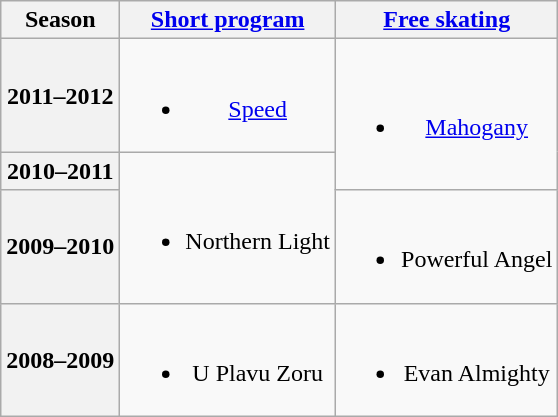<table class=wikitable style=text-align:center>
<tr>
<th>Season</th>
<th><a href='#'>Short program</a></th>
<th><a href='#'>Free skating</a></th>
</tr>
<tr>
<th>2011–2012 <br> </th>
<td><br><ul><li><a href='#'>Speed</a> <br></li></ul></td>
<td rowspan=2><br><ul><li><a href='#'>Mahogany</a> <br></li></ul></td>
</tr>
<tr>
<th>2010–2011 <br> </th>
<td rowspan=2><br><ul><li>Northern Light <br></li></ul></td>
</tr>
<tr>
<th>2009–2010 <br> </th>
<td><br><ul><li>Powerful Angel <br></li></ul></td>
</tr>
<tr>
<th>2008–2009 <br> </th>
<td><br><ul><li>U Plavu Zoru <br></li></ul></td>
<td><br><ul><li>Evan Almighty <br></li></ul></td>
</tr>
</table>
